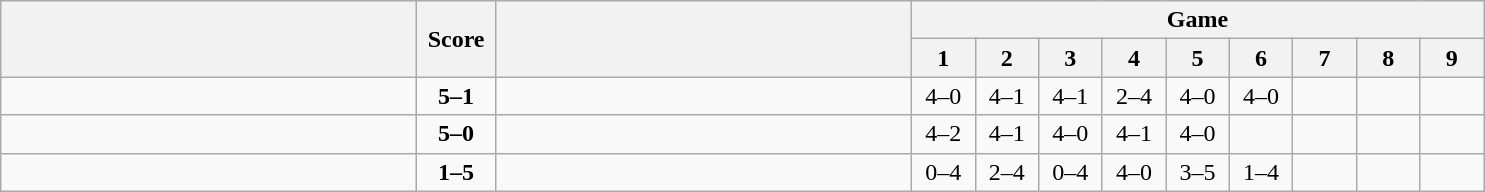<table class="wikitable" style="text-align: center;">
<tr>
<th rowspan=2 align="right" width="270"></th>
<th rowspan=2 width="45">Score</th>
<th rowspan=2 align="left" width="270"></th>
<th colspan=9>Game</th>
</tr>
<tr>
<th width="35">1</th>
<th width="35">2</th>
<th width="35">3</th>
<th width="35">4</th>
<th width="35">5</th>
<th width="35">6</th>
<th width="35">7</th>
<th width="35">8</th>
<th width="35">9</th>
</tr>
<tr>
<td align=left><strong><br></strong></td>
<td align=center><strong>5–1</strong></td>
<td align=left><br></td>
<td>4–0</td>
<td>4–1</td>
<td>4–1</td>
<td>2–4</td>
<td>4–0</td>
<td>4–0</td>
<td></td>
<td></td>
<td></td>
</tr>
<tr>
<td align=left><strong><br></strong></td>
<td align=center><strong>5–0</strong></td>
<td align=left><br></td>
<td>4–2</td>
<td>4–1</td>
<td>4–0</td>
<td>4–1</td>
<td>4–0</td>
<td></td>
<td></td>
<td></td>
<td></td>
</tr>
<tr>
<td align=left><br></td>
<td align=center><strong>1–5</strong></td>
<td align=left><strong><br></strong></td>
<td>0–4</td>
<td>2–4</td>
<td>0–4</td>
<td>4–0</td>
<td>3–5</td>
<td>1–4</td>
<td></td>
<td></td>
<td></td>
</tr>
</table>
